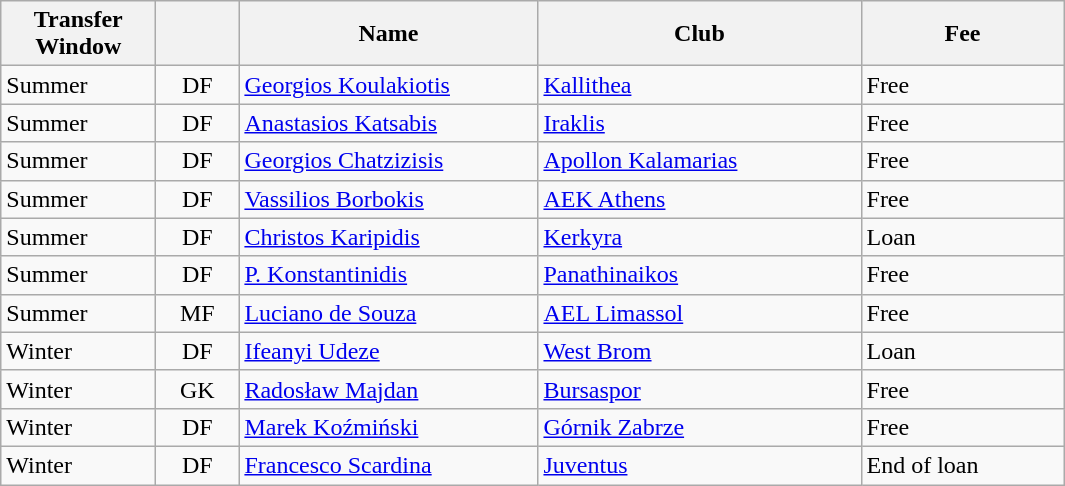<table class="wikitable plainrowheaders">
<tr>
<th scope="col" style="width:6em;">Transfer Window</th>
<th scope="col" style="width:3em;"></th>
<th scope="col" style="width:12em;">Name</th>
<th scope="col" style="width:13em;">Club</th>
<th scope="col" style="width:8em;">Fee</th>
</tr>
<tr>
<td>Summer</td>
<td align="center">DF</td>
<td> <a href='#'>Georgios Koulakiotis</a></td>
<td> <a href='#'>Kallithea</a></td>
<td>Free</td>
</tr>
<tr>
<td>Summer</td>
<td align="center">DF</td>
<td> <a href='#'>Anastasios Katsabis</a></td>
<td> <a href='#'>Iraklis</a></td>
<td>Free</td>
</tr>
<tr>
<td>Summer</td>
<td align="center">DF</td>
<td> <a href='#'>Georgios Chatzizisis</a></td>
<td> <a href='#'>Apollon Kalamarias</a></td>
<td>Free</td>
</tr>
<tr>
<td>Summer</td>
<td align="center">DF</td>
<td> <a href='#'>Vassilios Borbokis</a></td>
<td> <a href='#'>AEK Athens</a></td>
<td>Free</td>
</tr>
<tr>
<td>Summer</td>
<td align="center">DF</td>
<td> <a href='#'>Christos Karipidis</a></td>
<td> <a href='#'>Kerkyra</a></td>
<td>Loan</td>
</tr>
<tr>
<td>Summer</td>
<td align="center">DF</td>
<td> <a href='#'>P. Konstantinidis</a></td>
<td> <a href='#'>Panathinaikos</a></td>
<td>Free</td>
</tr>
<tr>
<td>Summer</td>
<td align="center">MF</td>
<td> <a href='#'>Luciano de Souza</a></td>
<td> <a href='#'>AEL Limassol</a></td>
<td>Free</td>
</tr>
<tr>
<td>Winter</td>
<td align="center">DF</td>
<td> <a href='#'>Ifeanyi Udeze</a></td>
<td> <a href='#'>West Brom</a></td>
<td>Loan</td>
</tr>
<tr>
<td>Winter</td>
<td align="center">GK</td>
<td> <a href='#'>Radosław Majdan</a></td>
<td> <a href='#'>Bursaspor</a></td>
<td>Free</td>
</tr>
<tr>
<td>Winter</td>
<td align="center">DF</td>
<td> <a href='#'>Marek Koźmiński</a></td>
<td> <a href='#'>Górnik Zabrze</a></td>
<td>Free</td>
</tr>
<tr>
<td>Winter</td>
<td align="center">DF</td>
<td> <a href='#'>Francesco Scardina</a></td>
<td> <a href='#'>Juventus</a></td>
<td>End of loan</td>
</tr>
</table>
